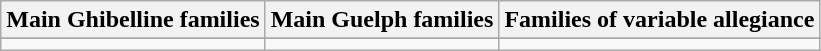<table class="wikitable">
<tr>
<th>Main Ghibelline families</th>
<th>Main Guelph families</th>
<th>Families of variable allegiance</th>
</tr>
<tr>
</tr>
<tr valign="top">
<td></td>
<td></td>
<td></td>
</tr>
</table>
